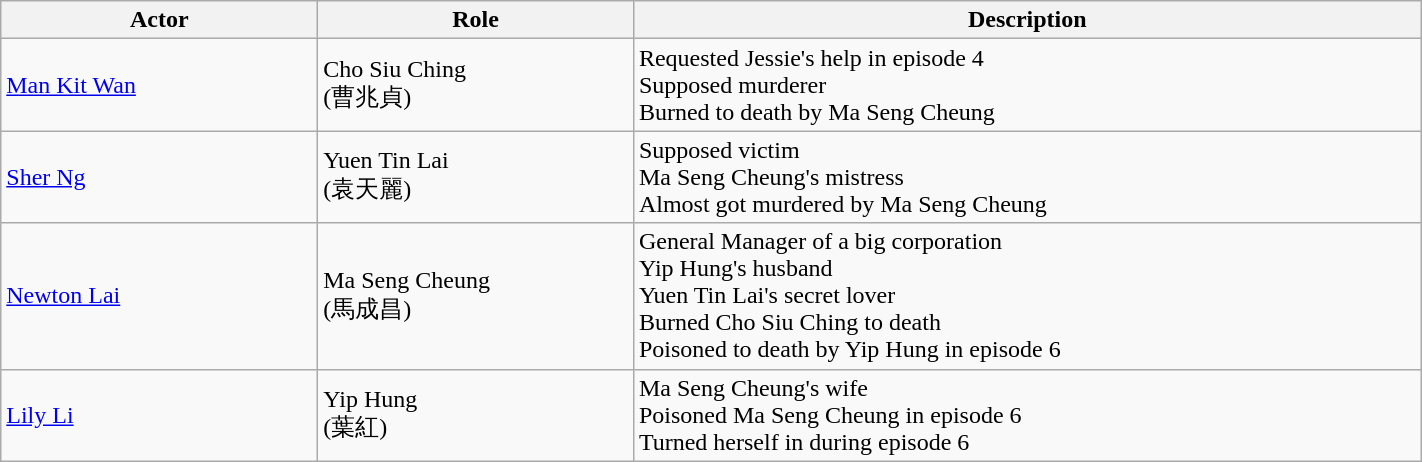<table class="wikitable" width="75%">
<tr>
<th style="width:6%">Actor</th>
<th style="width:6%">Role</th>
<th style="width:15%">Description</th>
</tr>
<tr>
<td><a href='#'>Man Kit Wan</a></td>
<td>Cho Siu Ching<br>(曹兆貞)</td>
<td>Requested Jessie's help in episode 4<br>Supposed murderer<br>Burned to death by Ma Seng Cheung</td>
</tr>
<tr>
<td><a href='#'>Sher Ng</a></td>
<td>Yuen Tin Lai<br>(袁天麗)</td>
<td>Supposed victim<br>Ma Seng Cheung's mistress<br>Almost got murdered by Ma Seng Cheung</td>
</tr>
<tr>
<td><a href='#'>Newton Lai</a></td>
<td>Ma Seng Cheung<br>(馬成昌)</td>
<td>General Manager of a big corporation<br>Yip Hung's husband<br>Yuen Tin Lai's secret lover<br>Burned Cho Siu Ching to death<br>Poisoned to death by Yip Hung in episode 6</td>
</tr>
<tr>
<td><a href='#'>Lily Li</a></td>
<td>Yip Hung<br>(葉紅)</td>
<td>Ma Seng Cheung's wife<br>Poisoned Ma Seng Cheung in episode 6<br>Turned herself in during episode 6</td>
</tr>
</table>
